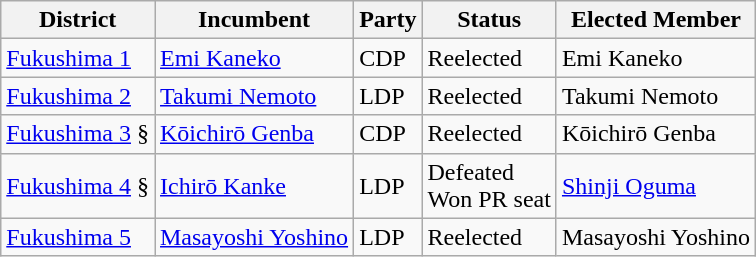<table class="wikitable">
<tr>
<th>District</th>
<th>Incumbent</th>
<th>Party</th>
<th>Status</th>
<th>Elected Member</th>
</tr>
<tr>
<td><a href='#'>Fukushima 1</a></td>
<td><a href='#'>Emi Kaneko</a></td>
<td>CDP</td>
<td>Reelected</td>
<td>Emi Kaneko</td>
</tr>
<tr>
<td><a href='#'>Fukushima 2</a></td>
<td><a href='#'>Takumi Nemoto</a></td>
<td>LDP</td>
<td>Reelected</td>
<td>Takumi Nemoto</td>
</tr>
<tr>
<td><a href='#'>Fukushima 3</a> §</td>
<td><a href='#'>Kōichirō Genba</a></td>
<td>CDP</td>
<td>Reelected</td>
<td>Kōichirō Genba</td>
</tr>
<tr>
<td><a href='#'>Fukushima 4</a> §</td>
<td><a href='#'>Ichirō Kanke</a></td>
<td>LDP</td>
<td>Defeated<br>Won PR seat</td>
<td><a href='#'>Shinji Oguma</a></td>
</tr>
<tr>
<td><a href='#'>Fukushima 5</a></td>
<td><a href='#'>Masayoshi Yoshino</a></td>
<td>LDP</td>
<td>Reelected</td>
<td>Masayoshi Yoshino</td>
</tr>
</table>
